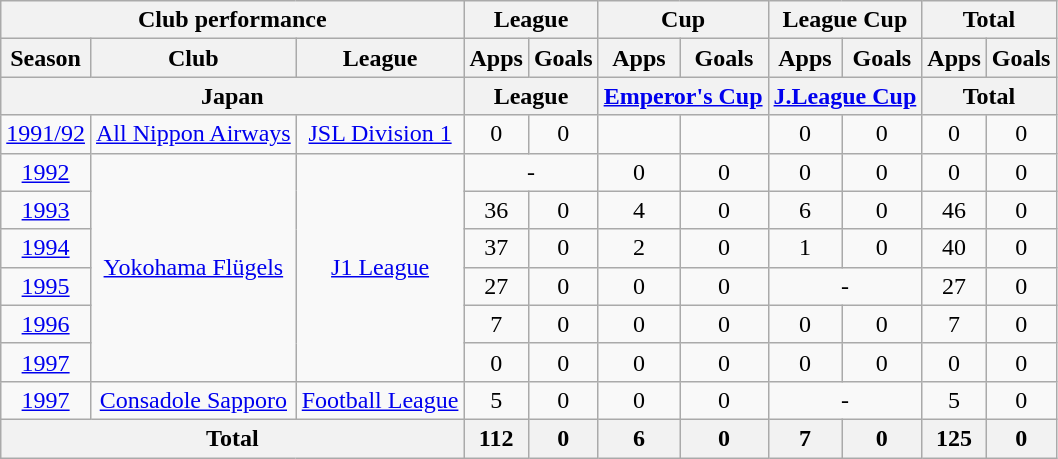<table class="wikitable" style="text-align:center;">
<tr>
<th colspan=3>Club performance</th>
<th colspan=2>League</th>
<th colspan=2>Cup</th>
<th colspan=2>League Cup</th>
<th colspan=2>Total</th>
</tr>
<tr>
<th>Season</th>
<th>Club</th>
<th>League</th>
<th>Apps</th>
<th>Goals</th>
<th>Apps</th>
<th>Goals</th>
<th>Apps</th>
<th>Goals</th>
<th>Apps</th>
<th>Goals</th>
</tr>
<tr>
<th colspan=3>Japan</th>
<th colspan=2>League</th>
<th colspan=2><a href='#'>Emperor's Cup</a></th>
<th colspan=2><a href='#'>J.League Cup</a></th>
<th colspan=2>Total</th>
</tr>
<tr>
<td><a href='#'>1991/92</a></td>
<td><a href='#'>All Nippon Airways</a></td>
<td><a href='#'>JSL Division 1</a></td>
<td>0</td>
<td>0</td>
<td></td>
<td></td>
<td>0</td>
<td>0</td>
<td>0</td>
<td>0</td>
</tr>
<tr>
<td><a href='#'>1992</a></td>
<td rowspan="6"><a href='#'>Yokohama Flügels</a></td>
<td rowspan="6"><a href='#'>J1 League</a></td>
<td colspan="2">-</td>
<td>0</td>
<td>0</td>
<td>0</td>
<td>0</td>
<td>0</td>
<td>0</td>
</tr>
<tr>
<td><a href='#'>1993</a></td>
<td>36</td>
<td>0</td>
<td>4</td>
<td>0</td>
<td>6</td>
<td>0</td>
<td>46</td>
<td>0</td>
</tr>
<tr>
<td><a href='#'>1994</a></td>
<td>37</td>
<td>0</td>
<td>2</td>
<td>0</td>
<td>1</td>
<td>0</td>
<td>40</td>
<td>0</td>
</tr>
<tr>
<td><a href='#'>1995</a></td>
<td>27</td>
<td>0</td>
<td>0</td>
<td>0</td>
<td colspan="2">-</td>
<td>27</td>
<td>0</td>
</tr>
<tr>
<td><a href='#'>1996</a></td>
<td>7</td>
<td>0</td>
<td>0</td>
<td>0</td>
<td>0</td>
<td>0</td>
<td>7</td>
<td>0</td>
</tr>
<tr>
<td><a href='#'>1997</a></td>
<td>0</td>
<td>0</td>
<td>0</td>
<td>0</td>
<td>0</td>
<td>0</td>
<td>0</td>
<td>0</td>
</tr>
<tr>
<td><a href='#'>1997</a></td>
<td><a href='#'>Consadole Sapporo</a></td>
<td><a href='#'>Football League</a></td>
<td>5</td>
<td>0</td>
<td>0</td>
<td>0</td>
<td colspan="2">-</td>
<td>5</td>
<td>0</td>
</tr>
<tr>
<th colspan=3>Total</th>
<th>112</th>
<th>0</th>
<th>6</th>
<th>0</th>
<th>7</th>
<th>0</th>
<th>125</th>
<th>0</th>
</tr>
</table>
